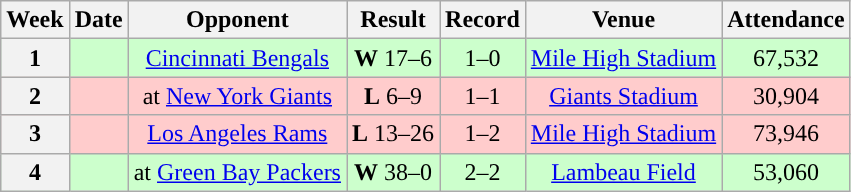<table class="wikitable" style="text-align:center">
<tr>
<th>Week</th>
<th>Date</th>
<th>Opponent</th>
<th>Result</th>
<th>Record</th>
<th>Venue</th>
<th>Attendance</th>
</tr>
<tr style="background:#cfc">
<th>1</th>
<td></td>
<td><a href='#'>Cincinnati Bengals</a></td>
<td><strong>W</strong> 17–6</td>
<td>1–0</td>
<td><a href='#'>Mile High Stadium</a></td>
<td>67,532</td>
</tr>
<tr style="background:#fcc">
<th>2</th>
<td></td>
<td>at <a href='#'>New York Giants</a></td>
<td><strong>L</strong> 6–9</td>
<td>1–1</td>
<td><a href='#'>Giants Stadium</a></td>
<td>30,904</td>
</tr>
<tr style="background:#fcc">
<th>3</th>
<td></td>
<td><a href='#'>Los Angeles Rams</a></td>
<td><strong>L</strong> 13–26</td>
<td>1–2</td>
<td><a href='#'>Mile High Stadium</a></td>
<td>73,946</td>
</tr>
<tr style="background:#cfc">
<th>4</th>
<td></td>
<td>at <a href='#'>Green Bay Packers</a></td>
<td><strong>W</strong> 38–0</td>
<td>2–2</td>
<td><a href='#'>Lambeau Field</a></td>
<td>53,060</td>
</tr>
</table>
